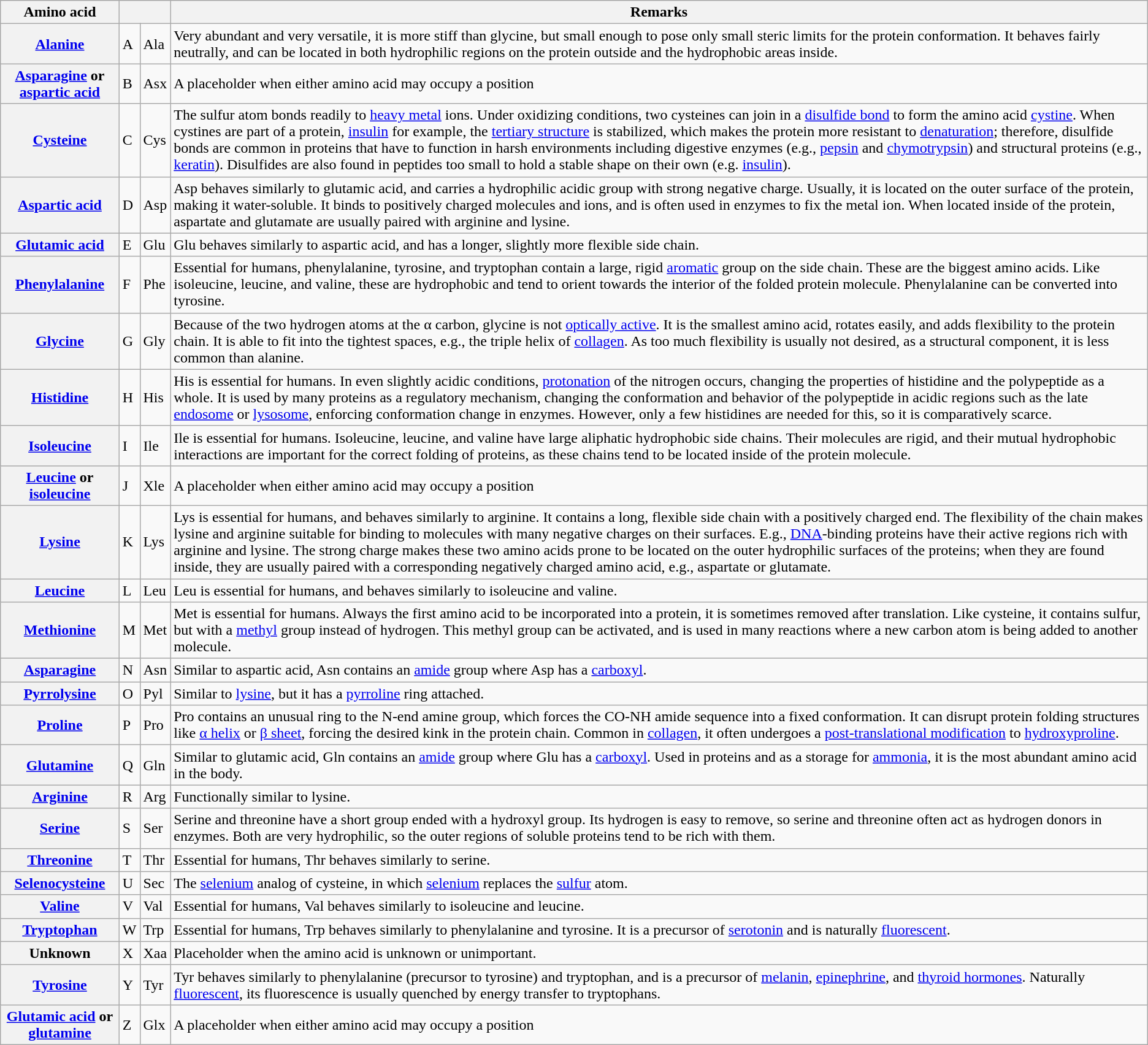<table class="wikitable">
<tr>
<th scope="col">Amino acid</th>
<th scope="col" colspan="2"></th>
<th scope="col">Remarks</th>
</tr>
<tr>
<th scope="row" ><a href='#'>Alanine</a></th>
<td>A</td>
<td>Ala</td>
<td>Very abundant and very versatile, it is more stiff than glycine, but small enough to pose only small steric limits for the protein conformation. It behaves fairly neutrally, and can be located in both hydrophilic regions on the protein outside and the hydrophobic areas inside.</td>
</tr>
<tr>
<th scope="row" ><a href='#'>Asparagine</a> or <a href='#'>aspartic acid</a></th>
<td>B</td>
<td>Asx</td>
<td>A placeholder when either amino acid may occupy a position</td>
</tr>
<tr>
<th scope="row" ><a href='#'>Cysteine</a></th>
<td>C</td>
<td>Cys</td>
<td>The sulfur atom bonds readily to <a href='#'>heavy metal</a> ions. Under oxidizing conditions, two cysteines can join in a <a href='#'>disulfide bond</a> to form the amino acid <a href='#'>cystine</a>. When cystines are part of a protein, <a href='#'>insulin</a> for example, the <a href='#'>tertiary structure</a> is stabilized, which makes the protein more resistant to <a href='#'>denaturation</a>; therefore, disulfide bonds are common in proteins that have to function in harsh environments including digestive enzymes (e.g., <a href='#'>pepsin</a> and <a href='#'>chymotrypsin</a>) and structural proteins (e.g., <a href='#'>keratin</a>). Disulfides are also found in peptides too small to hold a stable shape on their own (e.g. <a href='#'>insulin</a>).</td>
</tr>
<tr>
<th scope="row" ><a href='#'>Aspartic acid</a></th>
<td>D</td>
<td>Asp</td>
<td>Asp behaves similarly to glutamic acid, and carries a hydrophilic acidic group with strong negative charge. Usually, it is located on the outer surface of the protein, making it water-soluble. It binds to positively charged molecules and ions, and is often used in enzymes to fix the metal ion. When located inside of the protein, aspartate and glutamate are usually paired with arginine and lysine.</td>
</tr>
<tr>
<th scope="row" ><a href='#'>Glutamic acid</a></th>
<td>E</td>
<td>Glu</td>
<td>Glu behaves similarly to aspartic acid, and has a longer, slightly more flexible side chain.</td>
</tr>
<tr>
<th scope="row" ><a href='#'>Phenylalanine</a></th>
<td>F</td>
<td>Phe</td>
<td>Essential for humans, phenylalanine, tyrosine, and tryptophan contain a large, rigid <a href='#'>aromatic</a> group on the side chain. These are the biggest amino acids. Like isoleucine, leucine, and valine, these are hydrophobic and tend to orient towards the interior of the folded protein molecule. Phenylalanine can be converted into tyrosine.</td>
</tr>
<tr>
<th scope="row" ><a href='#'>Glycine</a></th>
<td>G</td>
<td>Gly</td>
<td>Because of the two hydrogen atoms at the α carbon, glycine is not <a href='#'>optically active</a>. It is the smallest amino acid, rotates easily, and adds flexibility to the protein chain. It is able to fit into the tightest spaces, e.g., the triple helix of <a href='#'>collagen</a>. As too much flexibility is usually not desired, as a structural component, it is less common than alanine.</td>
</tr>
<tr>
<th scope="row" ><a href='#'>Histidine</a></th>
<td>H</td>
<td>His</td>
<td>His is essential for humans. In even slightly acidic conditions, <a href='#'>protonation</a> of the nitrogen occurs, changing the properties of histidine and the polypeptide as a whole.  It is used by many proteins as a regulatory mechanism, changing the conformation and behavior of the polypeptide in acidic regions such as the late <a href='#'>endosome</a> or <a href='#'>lysosome</a>, enforcing conformation change in enzymes. However, only a few histidines are needed for this, so it is comparatively scarce.</td>
</tr>
<tr>
<th scope="row" ><a href='#'>Isoleucine</a></th>
<td>I</td>
<td>Ile</td>
<td>Ile is essential for humans. Isoleucine, leucine, and valine have large aliphatic hydrophobic side chains. Their molecules are rigid, and their mutual hydrophobic interactions are important for the correct folding of proteins, as these chains tend to be located inside of the protein molecule.</td>
</tr>
<tr>
<th scope="row" ><a href='#'>Leucine</a> or <a href='#'>isoleucine</a></th>
<td>J</td>
<td>Xle</td>
<td>A placeholder when either amino acid may occupy a position</td>
</tr>
<tr>
<th scope="row" ><a href='#'>Lysine</a></th>
<td>K</td>
<td>Lys</td>
<td>Lys is essential for humans, and behaves similarly to arginine. It contains a long, flexible side chain with a positively charged end. The flexibility of the chain makes lysine and arginine suitable for binding to molecules with many negative charges on their surfaces. E.g., <a href='#'>DNA</a>-binding proteins have their active regions rich with arginine and lysine. The strong charge makes these two amino acids prone to be located on the outer hydrophilic surfaces of the proteins; when they are found inside, they are usually paired with a corresponding negatively charged amino acid, e.g., aspartate or glutamate.</td>
</tr>
<tr>
<th scope="row" ><a href='#'>Leucine</a></th>
<td>L</td>
<td>Leu</td>
<td>Leu is essential for humans, and behaves similarly to isoleucine and valine.</td>
</tr>
<tr>
<th scope="row" ><a href='#'>Methionine</a></th>
<td>M</td>
<td>Met</td>
<td>Met is essential for humans. Always the first amino acid to be incorporated into a protein, it is sometimes removed after translation. Like cysteine, it contains sulfur, but with a <a href='#'>methyl</a> group instead of hydrogen. This methyl group can be activated, and is used in many reactions where a new carbon atom is being added to another molecule.</td>
</tr>
<tr>
<th scope="row" ><a href='#'>Asparagine</a></th>
<td>N</td>
<td>Asn</td>
<td>Similar to aspartic acid, Asn contains an <a href='#'>amide</a> group where Asp has a <a href='#'>carboxyl</a>.</td>
</tr>
<tr>
<th scope="row" ><a href='#'>Pyrrolysine</a></th>
<td>O</td>
<td>Pyl</td>
<td>Similar to <a href='#'>lysine</a>, but it has a <a href='#'>pyrroline</a> ring attached.</td>
</tr>
<tr>
<th scope="row" ><a href='#'>Proline</a></th>
<td>P</td>
<td>Pro</td>
<td>Pro contains an unusual ring to the N-end amine group, which forces the CO-NH amide sequence into a fixed conformation. It can disrupt protein folding structures like <a href='#'>α helix</a> or <a href='#'>β sheet</a>, forcing the desired kink in the protein chain. Common in <a href='#'>collagen</a>, it often undergoes a <a href='#'>post-translational modification</a> to <a href='#'>hydroxyproline</a>.</td>
</tr>
<tr>
<th scope="row" ><a href='#'>Glutamine</a></th>
<td>Q</td>
<td>Gln</td>
<td>Similar to glutamic acid,  Gln contains an <a href='#'>amide</a> group where Glu has a <a href='#'>carboxyl</a>. Used in proteins and as a storage for <a href='#'>ammonia</a>, it is the most abundant amino acid in the body.</td>
</tr>
<tr>
<th scope="row" ><a href='#'>Arginine</a></th>
<td>R</td>
<td>Arg</td>
<td>Functionally similar to lysine.</td>
</tr>
<tr>
<th scope="row" ><a href='#'>Serine</a></th>
<td>S</td>
<td>Ser</td>
<td>Serine and threonine have a short group ended with a hydroxyl group. Its hydrogen is easy to remove, so serine and threonine often act as hydrogen donors in enzymes. Both are very hydrophilic, so the outer regions of soluble proteins tend to be rich with them.</td>
</tr>
<tr>
<th scope="row" ><a href='#'>Threonine</a></th>
<td>T</td>
<td>Thr</td>
<td>Essential for humans, Thr behaves similarly to serine.</td>
</tr>
<tr>
<th scope="row" ><a href='#'>Selenocysteine</a></th>
<td>U</td>
<td>Sec</td>
<td>The <a href='#'>selenium</a> analog of cysteine, in which <a href='#'>selenium</a> replaces the <a href='#'>sulfur</a> atom.</td>
</tr>
<tr>
<th scope="row" ><a href='#'>Valine</a></th>
<td>V</td>
<td>Val</td>
<td>Essential for humans, Val behaves similarly to isoleucine and leucine.</td>
</tr>
<tr>
<th scope="row" ><a href='#'>Tryptophan</a></th>
<td>W</td>
<td>Trp</td>
<td>Essential for humans, Trp behaves similarly to phenylalanine and tyrosine. It is a precursor of <a href='#'>serotonin</a> and is naturally <a href='#'>fluorescent</a>.</td>
</tr>
<tr>
<th scope="row" >Unknown</th>
<td>X</td>
<td>Xaa</td>
<td>Placeholder when the amino acid is unknown or unimportant.</td>
</tr>
<tr>
<th scope="row" ><a href='#'>Tyrosine</a></th>
<td>Y</td>
<td>Tyr</td>
<td>Tyr behaves similarly to phenylalanine (precursor to tyrosine) and tryptophan, and is a precursor of <a href='#'>melanin</a>, <a href='#'>epinephrine</a>, and <a href='#'>thyroid hormones</a>. Naturally <a href='#'>fluorescent</a>, its fluorescence is usually quenched by energy transfer to tryptophans.</td>
</tr>
<tr>
<th scope="row" ><a href='#'>Glutamic acid</a> or <a href='#'>glutamine</a></th>
<td>Z</td>
<td>Glx</td>
<td>A placeholder when either amino acid may occupy a position</td>
</tr>
</table>
